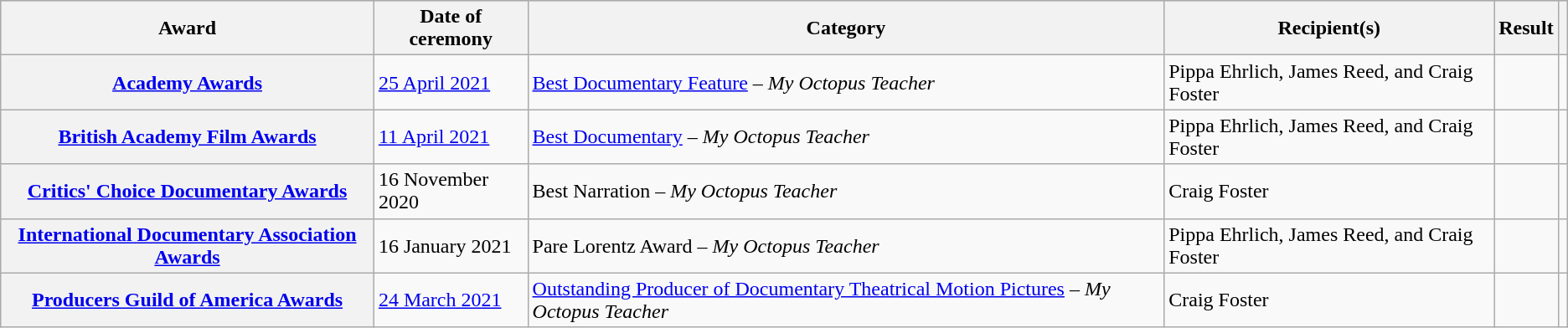<table class="wikitable plainrowheaders sortable">
<tr style="background:#ccc; text-align:center;">
<th scope="col"><strong>Award</strong></th>
<th scope="col">Date of ceremony</th>
<th scope="col">Category</th>
<th scope="col">Recipient(s)</th>
<th scope="col">Result</th>
<th scope="col" class="unsortable"></th>
</tr>
<tr>
<th scope="row" rowspan="1"><a href='#'>Academy Awards</a></th>
<td rowspan="1"><a href='#'>25 April 2021</a></td>
<td><a href='#'>Best Documentary Feature</a> – <em>My Octopus Teacher</em></td>
<td>Pippa Ehrlich, James Reed, and Craig Foster</td>
<td></td>
<td rowspan="1" style="text-align:center;"></td>
</tr>
<tr>
<th scope="row" rowspan="1"><a href='#'>British Academy Film Awards</a></th>
<td><a href='#'>11 April 2021</a></td>
<td><a href='#'>Best Documentary</a> – <em>My Octopus Teacher</em></td>
<td>Pippa Ehrlich, James Reed, and Craig Foster</td>
<td></td>
<td style="text-align:center;"></td>
</tr>
<tr>
<th scope="row" rowspan="1"><a href='#'>Critics' Choice Documentary Awards</a></th>
<td rowspan="1">16 November 2020</td>
<td>Best Narration – <em>My Octopus Teacher</em></td>
<td>Craig Foster</td>
<td></td>
<td rowspan="1" style="text-align:center;"></td>
</tr>
<tr>
<th scope="row" rowspan="1"><a href='#'>International Documentary Association Awards</a></th>
<td rowspan="1">16 January 2021</td>
<td>Pare Lorentz Award – <em>My Octopus Teacher</em></td>
<td>Pippa Ehrlich, James Reed, and Craig Foster</td>
<td></td>
<td rowspan="1" style="text-align:center;"></td>
</tr>
<tr>
<th scope="row"><a href='#'>Producers Guild of America Awards</a></th>
<td><a href='#'>24 March 2021</a></td>
<td><a href='#'>Outstanding Producer of Documentary Theatrical Motion Pictures</a> – <em>My Octopus Teacher</em></td>
<td>Craig Foster</td>
<td></td>
<td align="center"></td>
</tr>
</table>
